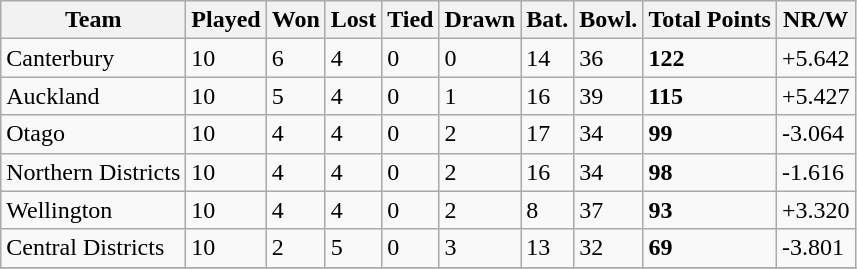<table class="wikitable">
<tr>
<th><strong>Team</strong></th>
<th>Played</th>
<th>Won</th>
<th>Lost</th>
<th>Tied</th>
<th>Drawn</th>
<th>Bat.</th>
<th>Bowl.</th>
<th>Total Points</th>
<th>NR/W</th>
</tr>
<tr>
<td>Canterbury</td>
<td>10</td>
<td>6</td>
<td>4</td>
<td>0</td>
<td>0</td>
<td>14</td>
<td>36</td>
<td><strong>122</strong></td>
<td>+5.642</td>
</tr>
<tr>
<td>Auckland</td>
<td>10</td>
<td>5</td>
<td>4</td>
<td>0</td>
<td>1</td>
<td>16</td>
<td>39</td>
<td><strong>115</strong></td>
<td>+5.427</td>
</tr>
<tr>
<td>Otago</td>
<td>10</td>
<td>4</td>
<td>4</td>
<td>0</td>
<td>2</td>
<td>17</td>
<td>34</td>
<td><strong>99</strong></td>
<td>-3.064</td>
</tr>
<tr>
<td>Northern Districts</td>
<td>10</td>
<td>4</td>
<td>4</td>
<td>0</td>
<td>2</td>
<td>16</td>
<td>34</td>
<td><strong>98</strong></td>
<td>-1.616</td>
</tr>
<tr>
<td>Wellington</td>
<td>10</td>
<td>4</td>
<td>4</td>
<td>0</td>
<td>2</td>
<td>8</td>
<td>37</td>
<td><strong>93</strong></td>
<td>+3.320</td>
</tr>
<tr>
<td>Central Districts</td>
<td>10</td>
<td>2</td>
<td>5</td>
<td>0</td>
<td>3</td>
<td>13</td>
<td>32</td>
<td><strong>69</strong></td>
<td>-3.801</td>
</tr>
<tr>
</tr>
</table>
